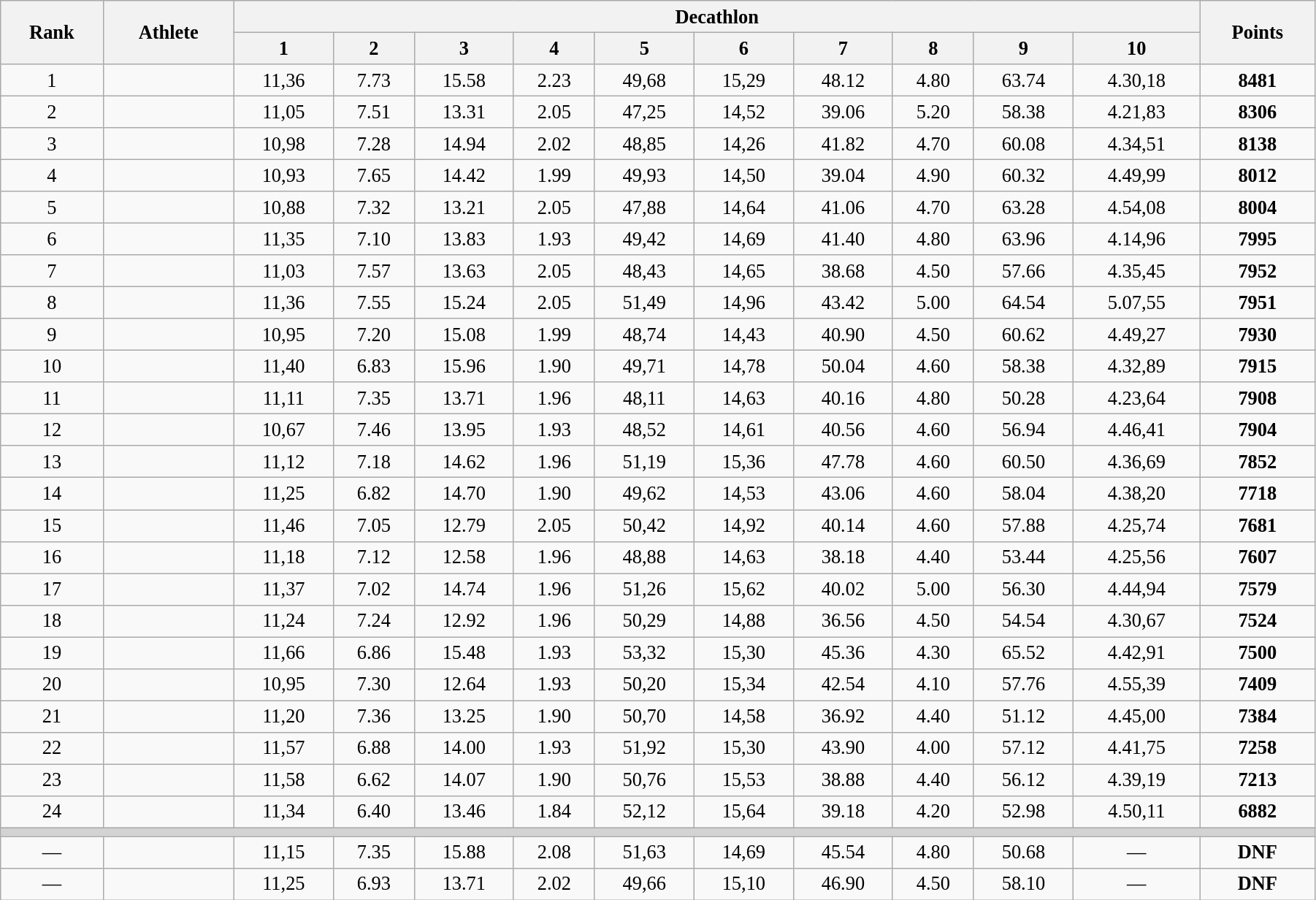<table class="wikitable" style=" text-align:center; font-size:110%;" width="95%">
<tr>
<th rowspan="2">Rank</th>
<th rowspan="2">Athlete</th>
<th colspan="10">Decathlon</th>
<th rowspan="2">Points</th>
</tr>
<tr>
<th>1</th>
<th>2</th>
<th>3</th>
<th>4</th>
<th>5</th>
<th>6</th>
<th>7</th>
<th>8</th>
<th>9</th>
<th>10</th>
</tr>
<tr>
<td>1</td>
<td align=left></td>
<td>11,36</td>
<td>7.73</td>
<td>15.58</td>
<td>2.23</td>
<td>49,68</td>
<td>15,29</td>
<td>48.12</td>
<td>4.80</td>
<td>63.74</td>
<td>4.30,18</td>
<td><strong>8481</strong></td>
</tr>
<tr>
<td>2</td>
<td align=left></td>
<td>11,05</td>
<td>7.51</td>
<td>13.31</td>
<td>2.05</td>
<td>47,25</td>
<td>14,52</td>
<td>39.06</td>
<td>5.20</td>
<td>58.38</td>
<td>4.21,83</td>
<td><strong>8306</strong></td>
</tr>
<tr>
<td>3</td>
<td align=left></td>
<td>10,98</td>
<td>7.28</td>
<td>14.94</td>
<td>2.02</td>
<td>48,85</td>
<td>14,26</td>
<td>41.82</td>
<td>4.70</td>
<td>60.08</td>
<td>4.34,51</td>
<td><strong>8138</strong></td>
</tr>
<tr>
<td>4</td>
<td align=left></td>
<td>10,93</td>
<td>7.65</td>
<td>14.42</td>
<td>1.99</td>
<td>49,93</td>
<td>14,50</td>
<td>39.04</td>
<td>4.90</td>
<td>60.32</td>
<td>4.49,99</td>
<td><strong>8012</strong></td>
</tr>
<tr>
<td>5</td>
<td align=left></td>
<td>10,88</td>
<td>7.32</td>
<td>13.21</td>
<td>2.05</td>
<td>47,88</td>
<td>14,64</td>
<td>41.06</td>
<td>4.70</td>
<td>63.28</td>
<td>4.54,08</td>
<td><strong>8004</strong></td>
</tr>
<tr>
<td>6</td>
<td align=left></td>
<td>11,35</td>
<td>7.10</td>
<td>13.83</td>
<td>1.93</td>
<td>49,42</td>
<td>14,69</td>
<td>41.40</td>
<td>4.80</td>
<td>63.96</td>
<td>4.14,96</td>
<td><strong>7995</strong></td>
</tr>
<tr>
<td>7</td>
<td align=left></td>
<td>11,03</td>
<td>7.57</td>
<td>13.63</td>
<td>2.05</td>
<td>48,43</td>
<td>14,65</td>
<td>38.68</td>
<td>4.50</td>
<td>57.66</td>
<td>4.35,45</td>
<td><strong>7952</strong></td>
</tr>
<tr>
<td>8</td>
<td align=left></td>
<td>11,36</td>
<td>7.55</td>
<td>15.24</td>
<td>2.05</td>
<td>51,49</td>
<td>14,96</td>
<td>43.42</td>
<td>5.00</td>
<td>64.54</td>
<td>5.07,55</td>
<td><strong>7951</strong></td>
</tr>
<tr>
<td>9</td>
<td align=left></td>
<td>10,95</td>
<td>7.20</td>
<td>15.08</td>
<td>1.99</td>
<td>48,74</td>
<td>14,43</td>
<td>40.90</td>
<td>4.50</td>
<td>60.62</td>
<td>4.49,27</td>
<td><strong>7930</strong></td>
</tr>
<tr>
<td>10</td>
<td align=left></td>
<td>11,40</td>
<td>6.83</td>
<td>15.96</td>
<td>1.90</td>
<td>49,71</td>
<td>14,78</td>
<td>50.04</td>
<td>4.60</td>
<td>58.38</td>
<td>4.32,89</td>
<td><strong>7915</strong></td>
</tr>
<tr>
<td>11</td>
<td align=left></td>
<td>11,11</td>
<td>7.35</td>
<td>13.71</td>
<td>1.96</td>
<td>48,11</td>
<td>14,63</td>
<td>40.16</td>
<td>4.80</td>
<td>50.28</td>
<td>4.23,64</td>
<td><strong>7908</strong></td>
</tr>
<tr>
<td>12</td>
<td align=left></td>
<td>10,67</td>
<td>7.46</td>
<td>13.95</td>
<td>1.93</td>
<td>48,52</td>
<td>14,61</td>
<td>40.56</td>
<td>4.60</td>
<td>56.94</td>
<td>4.46,41</td>
<td><strong>7904</strong></td>
</tr>
<tr>
<td>13</td>
<td align=left></td>
<td>11,12</td>
<td>7.18</td>
<td>14.62</td>
<td>1.96</td>
<td>51,19</td>
<td>15,36</td>
<td>47.78</td>
<td>4.60</td>
<td>60.50</td>
<td>4.36,69</td>
<td><strong>7852</strong></td>
</tr>
<tr>
<td>14</td>
<td align=left></td>
<td>11,25</td>
<td>6.82</td>
<td>14.70</td>
<td>1.90</td>
<td>49,62</td>
<td>14,53</td>
<td>43.06</td>
<td>4.60</td>
<td>58.04</td>
<td>4.38,20</td>
<td><strong>7718</strong></td>
</tr>
<tr>
<td>15</td>
<td align=left></td>
<td>11,46</td>
<td>7.05</td>
<td>12.79</td>
<td>2.05</td>
<td>50,42</td>
<td>14,92</td>
<td>40.14</td>
<td>4.60</td>
<td>57.88</td>
<td>4.25,74</td>
<td><strong>7681</strong></td>
</tr>
<tr>
<td>16</td>
<td align=left></td>
<td>11,18</td>
<td>7.12</td>
<td>12.58</td>
<td>1.96</td>
<td>48,88</td>
<td>14,63</td>
<td>38.18</td>
<td>4.40</td>
<td>53.44</td>
<td>4.25,56</td>
<td><strong>7607</strong></td>
</tr>
<tr>
<td>17</td>
<td align=left></td>
<td>11,37</td>
<td>7.02</td>
<td>14.74</td>
<td>1.96</td>
<td>51,26</td>
<td>15,62</td>
<td>40.02</td>
<td>5.00</td>
<td>56.30</td>
<td>4.44,94</td>
<td><strong>7579</strong></td>
</tr>
<tr>
<td>18</td>
<td align=left></td>
<td>11,24</td>
<td>7.24</td>
<td>12.92</td>
<td>1.96</td>
<td>50,29</td>
<td>14,88</td>
<td>36.56</td>
<td>4.50</td>
<td>54.54</td>
<td>4.30,67</td>
<td><strong>7524</strong></td>
</tr>
<tr>
<td>19</td>
<td align=left></td>
<td>11,66</td>
<td>6.86</td>
<td>15.48</td>
<td>1.93</td>
<td>53,32</td>
<td>15,30</td>
<td>45.36</td>
<td>4.30</td>
<td>65.52</td>
<td>4.42,91</td>
<td><strong>7500</strong></td>
</tr>
<tr>
<td>20</td>
<td align=left></td>
<td>10,95</td>
<td>7.30</td>
<td>12.64</td>
<td>1.93</td>
<td>50,20</td>
<td>15,34</td>
<td>42.54</td>
<td>4.10</td>
<td>57.76</td>
<td>4.55,39</td>
<td><strong>7409</strong></td>
</tr>
<tr>
<td>21</td>
<td align=left></td>
<td>11,20</td>
<td>7.36</td>
<td>13.25</td>
<td>1.90</td>
<td>50,70</td>
<td>14,58</td>
<td>36.92</td>
<td>4.40</td>
<td>51.12</td>
<td>4.45,00</td>
<td><strong>7384</strong></td>
</tr>
<tr>
<td>22</td>
<td align=left></td>
<td>11,57</td>
<td>6.88</td>
<td>14.00</td>
<td>1.93</td>
<td>51,92</td>
<td>15,30</td>
<td>43.90</td>
<td>4.00</td>
<td>57.12</td>
<td>4.41,75</td>
<td><strong>7258</strong></td>
</tr>
<tr>
<td>23</td>
<td align=left></td>
<td>11,58</td>
<td>6.62</td>
<td>14.07</td>
<td>1.90</td>
<td>50,76</td>
<td>15,53</td>
<td>38.88</td>
<td>4.40</td>
<td>56.12</td>
<td>4.39,19</td>
<td><strong>7213</strong></td>
</tr>
<tr>
<td>24</td>
<td align=left></td>
<td>11,34</td>
<td>6.40</td>
<td>13.46</td>
<td>1.84</td>
<td>52,12</td>
<td>15,64</td>
<td>39.18</td>
<td>4.20</td>
<td>52.98</td>
<td>4.50,11</td>
<td><strong>6882</strong></td>
</tr>
<tr>
<td colspan=13 bgcolor=lightgray></td>
</tr>
<tr>
<td>—</td>
<td align=left></td>
<td>11,15</td>
<td>7.35</td>
<td>15.88</td>
<td>2.08</td>
<td>51,63</td>
<td>14,69</td>
<td>45.54</td>
<td>4.80</td>
<td>50.68</td>
<td>—</td>
<td><strong>DNF</strong></td>
</tr>
<tr>
<td>—</td>
<td align=left></td>
<td>11,25</td>
<td>6.93</td>
<td>13.71</td>
<td>2.02</td>
<td>49,66</td>
<td>15,10</td>
<td>46.90</td>
<td>4.50</td>
<td>58.10</td>
<td>—</td>
<td><strong>DNF</strong></td>
</tr>
</table>
